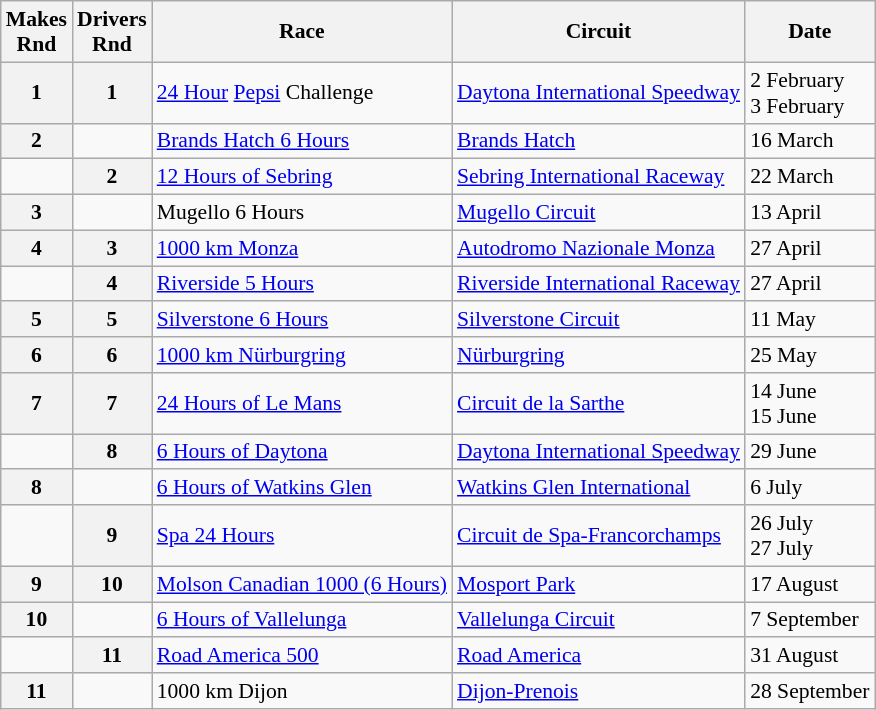<table class="wikitable" style="font-size: 90%;">
<tr>
<th>Makes<br>Rnd</th>
<th>Drivers<br>Rnd</th>
<th>Race</th>
<th>Circuit</th>
<th>Date</th>
</tr>
<tr>
<th>1</th>
<th>1</th>
<td> <a href='#'>24 Hour</a> <a href='#'>Pepsi</a> Challenge</td>
<td><a href='#'>Daytona International Speedway</a></td>
<td>2 February<br>3 February</td>
</tr>
<tr>
<th>2</th>
<td></td>
<td> <a href='#'>Brands Hatch 6 Hours</a></td>
<td><a href='#'>Brands Hatch</a></td>
<td>16 March</td>
</tr>
<tr>
<td></td>
<th>2</th>
<td> <a href='#'>12 Hours of Sebring</a></td>
<td><a href='#'>Sebring International Raceway</a></td>
<td>22 March</td>
</tr>
<tr>
<th>3</th>
<td></td>
<td> Mugello 6 Hours</td>
<td><a href='#'>Mugello Circuit</a></td>
<td>13 April</td>
</tr>
<tr>
<th>4</th>
<th>3</th>
<td> <a href='#'>1000 km Monza</a></td>
<td><a href='#'>Autodromo Nazionale Monza</a></td>
<td>27 April</td>
</tr>
<tr>
<td></td>
<th>4</th>
<td> <a href='#'>Riverside 5 Hours</a></td>
<td><a href='#'>Riverside International Raceway</a></td>
<td>27 April</td>
</tr>
<tr>
<th>5</th>
<th>5</th>
<td> <a href='#'>Silverstone 6 Hours</a></td>
<td><a href='#'>Silverstone Circuit</a></td>
<td>11 May</td>
</tr>
<tr>
<th>6</th>
<th>6</th>
<td> <a href='#'>1000 km Nürburgring</a></td>
<td><a href='#'>Nürburgring</a></td>
<td>25 May</td>
</tr>
<tr>
<th>7</th>
<th>7</th>
<td> <a href='#'>24 Hours of Le Mans</a></td>
<td><a href='#'>Circuit de la Sarthe</a></td>
<td>14 June<br>15 June</td>
</tr>
<tr>
<td></td>
<th>8</th>
<td> <a href='#'>6 Hours of Daytona</a></td>
<td><a href='#'>Daytona International Speedway</a></td>
<td>29 June</td>
</tr>
<tr>
<th>8</th>
<td></td>
<td> <a href='#'>6 Hours of Watkins Glen</a></td>
<td><a href='#'>Watkins Glen International</a></td>
<td>6 July</td>
</tr>
<tr>
<td></td>
<th>9</th>
<td> <a href='#'>Spa 24 Hours</a></td>
<td><a href='#'>Circuit de Spa-Francorchamps</a></td>
<td>26 July<br>27 July</td>
</tr>
<tr>
<th>9</th>
<th>10</th>
<td> <a href='#'>Molson Canadian 1000 (6 Hours)</a></td>
<td><a href='#'>Mosport Park</a></td>
<td>17 August</td>
</tr>
<tr>
<th>10</th>
<td></td>
<td> <a href='#'>6 Hours of Vallelunga</a></td>
<td><a href='#'>Vallelunga Circuit</a></td>
<td>7 September</td>
</tr>
<tr>
<td></td>
<th>11</th>
<td> <a href='#'>Road America 500</a></td>
<td><a href='#'>Road America</a></td>
<td>31 August</td>
</tr>
<tr>
<th>11</th>
<td></td>
<td> 1000 km Dijon</td>
<td><a href='#'>Dijon-Prenois</a></td>
<td>28 September</td>
</tr>
</table>
